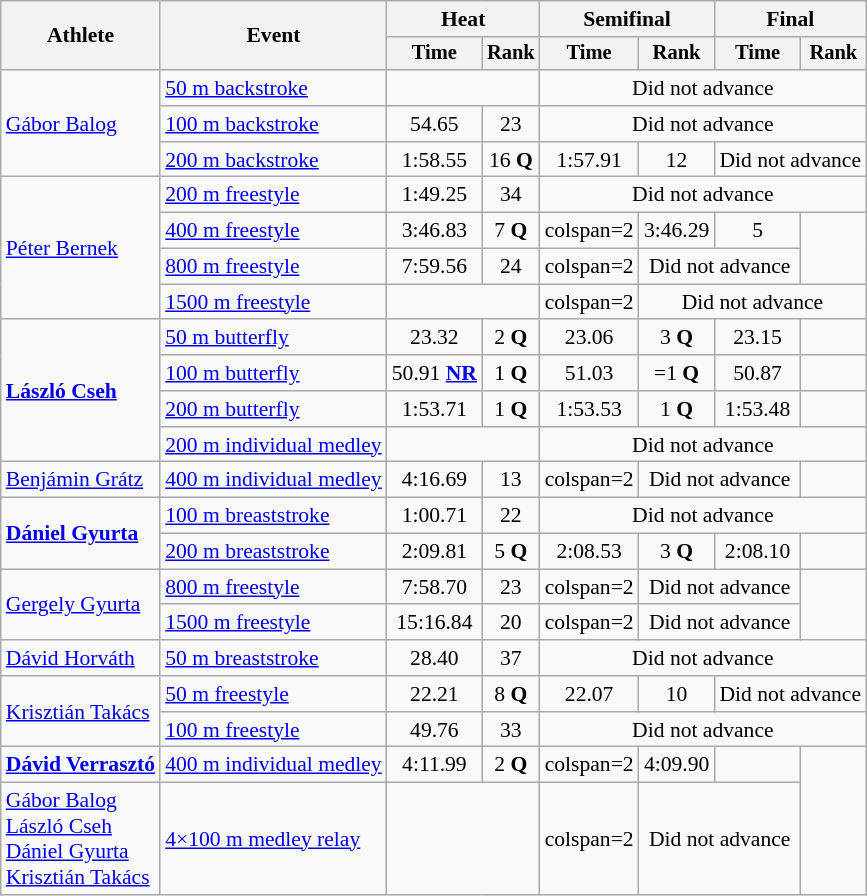<table class=wikitable style="font-size:90%">
<tr>
<th rowspan="2">Athlete</th>
<th rowspan="2">Event</th>
<th colspan="2">Heat</th>
<th colspan="2">Semifinal</th>
<th colspan="2">Final</th>
</tr>
<tr style="font-size:95%">
<th>Time</th>
<th>Rank</th>
<th>Time</th>
<th>Rank</th>
<th>Time</th>
<th>Rank</th>
</tr>
<tr align=center>
<td align=left rowspan=3><a href='#'>Gábor Balog</a></td>
<td align=left><a href='#'>50 m backstroke</a></td>
<td colspan=2></td>
<td colspan=4>Did not advance</td>
</tr>
<tr align=center>
<td align=left><a href='#'>100 m backstroke</a></td>
<td>54.65</td>
<td>23</td>
<td colspan=4>Did not advance</td>
</tr>
<tr align=center>
<td align=left><a href='#'>200 m backstroke</a></td>
<td>1:58.55</td>
<td>16 <strong>Q</strong></td>
<td>1:57.91</td>
<td>12</td>
<td colspan=2>Did not advance</td>
</tr>
<tr align=center>
<td align=left rowspan=4><a href='#'>Péter Bernek</a></td>
<td align=left><a href='#'>200 m freestyle</a></td>
<td>1:49.25</td>
<td>34</td>
<td colspan=4>Did not advance</td>
</tr>
<tr align=center>
<td align=left><a href='#'>400 m freestyle</a></td>
<td>3:46.83</td>
<td>7 <strong>Q</strong></td>
<td>colspan=2 </td>
<td>3:46.29</td>
<td>5</td>
</tr>
<tr align=center>
<td align=left><a href='#'>800 m freestyle</a></td>
<td>7:59.56</td>
<td>24</td>
<td>colspan=2 </td>
<td colspan=2>Did not advance</td>
</tr>
<tr align=center>
<td align=left><a href='#'>1500 m freestyle</a></td>
<td colspan=2></td>
<td>colspan=2 </td>
<td colspan=4>Did not advance</td>
</tr>
<tr align=center>
<td align=left rowspan=4><strong><a href='#'>László Cseh</a></strong></td>
<td align=left><a href='#'>50 m butterfly</a></td>
<td>23.32</td>
<td>2 <strong>Q</strong></td>
<td>23.06</td>
<td>3 <strong>Q</strong></td>
<td>23.15</td>
<td></td>
</tr>
<tr align=center>
<td align=left><a href='#'>100 m butterfly</a></td>
<td>50.91 <strong><a href='#'>NR</a></strong></td>
<td>1 <strong>Q</strong></td>
<td>51.03</td>
<td>=1 <strong>Q</strong></td>
<td>50.87</td>
<td></td>
</tr>
<tr align=center>
<td align=left><a href='#'>200 m butterfly</a></td>
<td>1:53.71</td>
<td>1 <strong>Q</strong></td>
<td>1:53.53</td>
<td>1 <strong>Q</strong></td>
<td>1:53.48</td>
<td></td>
</tr>
<tr align=center>
<td align=left><a href='#'>200 m individual medley</a></td>
<td colspan=2></td>
<td colspan=4>Did not advance</td>
</tr>
<tr align=center>
<td align=left><a href='#'>Benjámin Grátz</a></td>
<td align=left><a href='#'>400 m individual medley</a></td>
<td>4:16.69</td>
<td>13</td>
<td>colspan=2 </td>
<td colspan=2>Did not advance</td>
</tr>
<tr align=center>
<td align=left rowspan=2><strong><a href='#'>Dániel Gyurta</a></strong></td>
<td align=left><a href='#'>100 m breaststroke</a></td>
<td>1:00.71</td>
<td>22</td>
<td colspan=4>Did not advance</td>
</tr>
<tr align=center>
<td align=left><a href='#'>200 m breaststroke</a></td>
<td>2:09.81</td>
<td>5 <strong>Q</strong></td>
<td>2:08.53</td>
<td>3 <strong>Q</strong></td>
<td>2:08.10</td>
<td></td>
</tr>
<tr align=center>
<td align=left rowspan=2><a href='#'>Gergely Gyurta</a></td>
<td align=left><a href='#'>800 m freestyle</a></td>
<td>7:58.70</td>
<td>23</td>
<td>colspan=2 </td>
<td colspan=2>Did not advance</td>
</tr>
<tr align=center>
<td align=left><a href='#'>1500 m freestyle</a></td>
<td>15:16.84</td>
<td>20</td>
<td>colspan=2 </td>
<td colspan=2>Did not advance</td>
</tr>
<tr align=center>
<td align=left><a href='#'>Dávid Horváth</a></td>
<td align=left><a href='#'>50 m breaststroke</a></td>
<td>28.40</td>
<td>37</td>
<td colspan=4>Did not advance</td>
</tr>
<tr align=center>
<td align=left rowspan=2><a href='#'>Krisztián Takács</a></td>
<td align=left><a href='#'>50 m freestyle</a></td>
<td>22.21</td>
<td>8 <strong>Q</strong></td>
<td>22.07</td>
<td>10</td>
<td colspan=2>Did not advance</td>
</tr>
<tr align=center>
<td align=left><a href='#'>100 m freestyle</a></td>
<td>49.76</td>
<td>33</td>
<td colspan=4>Did not advance</td>
</tr>
<tr align=center>
<td align=left><strong><a href='#'>Dávid Verrasztó</a></strong></td>
<td align=left><a href='#'>400 m individual medley</a></td>
<td>4:11.99</td>
<td>2 <strong>Q</strong></td>
<td>colspan=2 </td>
<td>4:09.90</td>
<td></td>
</tr>
<tr align=center>
<td align=left><a href='#'>Gábor Balog</a><br><a href='#'>László Cseh</a><br><a href='#'>Dániel Gyurta</a><br><a href='#'>Krisztián Takács</a></td>
<td align=left><a href='#'>4×100 m medley relay</a></td>
<td colspan=2></td>
<td>colspan=2 </td>
<td colspan=2>Did not advance</td>
</tr>
</table>
